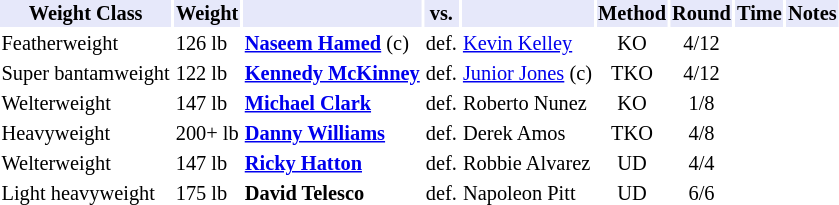<table class="toccolours" style="font-size: 85%;">
<tr>
<th style="background:#e6e8fa; color:#000; text-align:center;">Weight Class</th>
<th style="background:#e6e8fa; color:#000; text-align:center;">Weight</th>
<th style="background:#e6e8fa; color:#000; text-align:center;"></th>
<th style="background:#e6e8fa; color:#000; text-align:center;">vs.</th>
<th style="background:#e6e8fa; color:#000; text-align:center;"></th>
<th style="background:#e6e8fa; color:#000; text-align:center;">Method</th>
<th style="background:#e6e8fa; color:#000; text-align:center;">Round</th>
<th style="background:#e6e8fa; color:#000; text-align:center;">Time</th>
<th style="background:#e6e8fa; color:#000; text-align:center;">Notes</th>
</tr>
<tr>
<td>Featherweight</td>
<td>126 lb</td>
<td><strong><a href='#'>Naseem Hamed</a></strong> (c)</td>
<td>def.</td>
<td><a href='#'>Kevin Kelley</a></td>
<td align=center>KO</td>
<td align=center>4/12</td>
<td align=center></td>
<td></td>
</tr>
<tr>
<td>Super bantamweight</td>
<td>122 lb</td>
<td><strong><a href='#'>Kennedy McKinney</a></strong></td>
<td>def.</td>
<td><a href='#'>Junior Jones</a> (c)</td>
<td align=center>TKO</td>
<td align=center>4/12</td>
<td align=center></td>
<td></td>
</tr>
<tr>
<td>Welterweight</td>
<td>147 lb</td>
<td><strong><a href='#'>Michael Clark</a></strong></td>
<td>def.</td>
<td>Roberto Nunez</td>
<td align=center>KO</td>
<td align=center>1/8</td>
<td align=center></td>
</tr>
<tr>
<td>Heavyweight</td>
<td>200+ lb</td>
<td><strong><a href='#'>Danny Williams</a></strong></td>
<td>def.</td>
<td>Derek Amos</td>
<td align=center>TKO</td>
<td align=center>4/8</td>
<td align=center></td>
</tr>
<tr>
<td>Welterweight</td>
<td>147 lb</td>
<td><strong><a href='#'>Ricky Hatton</a></strong></td>
<td>def.</td>
<td>Robbie Alvarez</td>
<td align=center>UD</td>
<td align=center>4/4</td>
<td align=center></td>
</tr>
<tr>
<td>Light heavyweight</td>
<td>175 lb</td>
<td><strong>David Telesco</strong></td>
<td>def.</td>
<td>Napoleon Pitt</td>
<td align=center>UD</td>
<td align=center>6/6</td>
<td align=center></td>
</tr>
<tr>
</tr>
</table>
